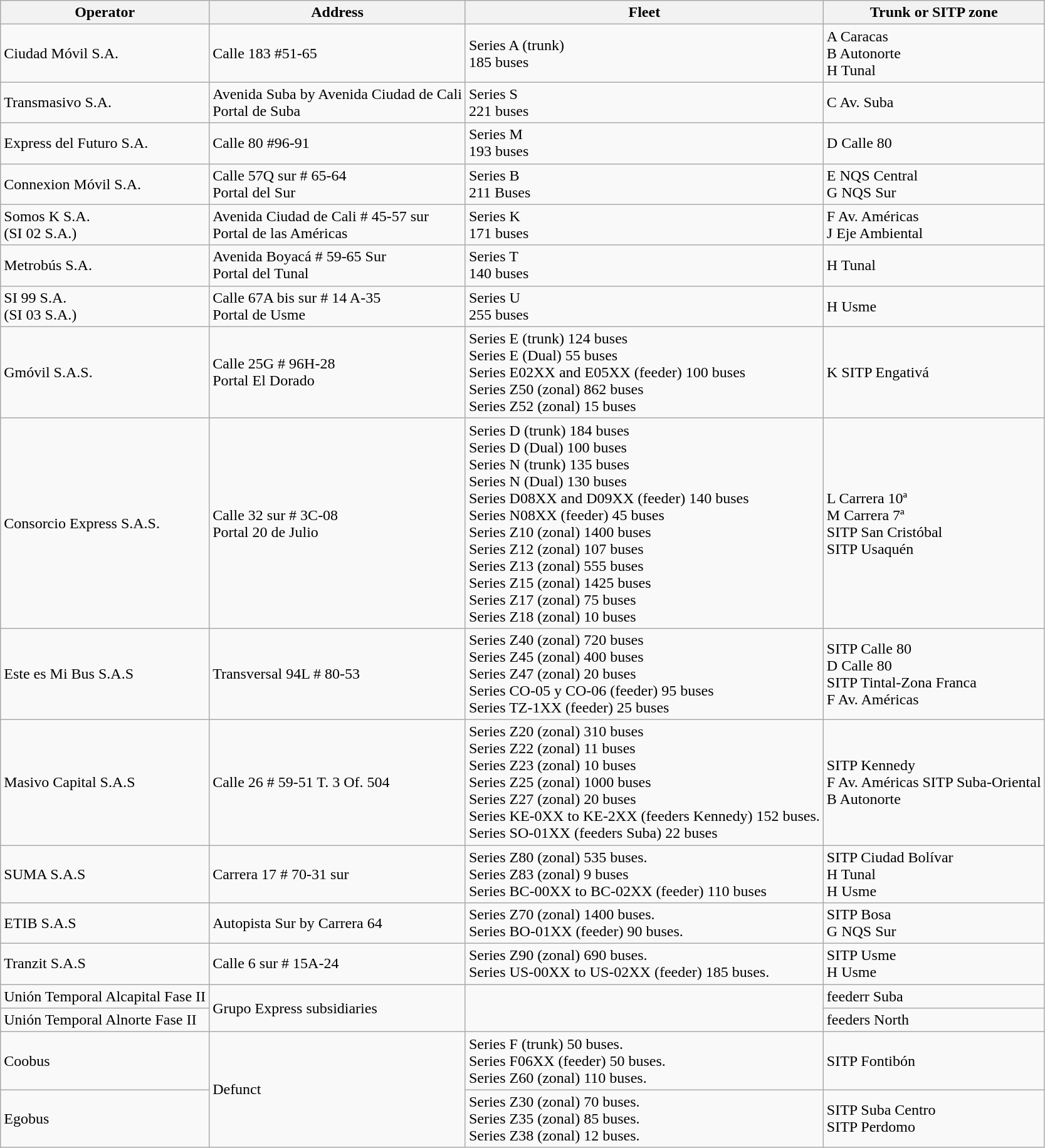<table class="wikitable">
<tr>
<th>Operator</th>
<th>Address</th>
<th>Fleet</th>
<th>Trunk or SITP zone</th>
</tr>
<tr>
<td>Ciudad Móvil S.A.</td>
<td>Calle 183 #51-65</td>
<td>Series A (trunk)<br>185 buses</td>
<td>A Caracas<br>B Autonorte<br>H Tunal</td>
</tr>
<tr>
<td>Transmasivo S.A.</td>
<td>Avenida Suba by Avenida Ciudad de Cali<br>Portal de Suba</td>
<td>Series S<br>221 buses</td>
<td>C Av. Suba</td>
</tr>
<tr>
<td>Express del Futuro S.A.</td>
<td>Calle 80 #96-91</td>
<td>Series M<br>193 buses</td>
<td>D Calle 80</td>
</tr>
<tr>
<td>Connexion Móvil S.A.</td>
<td>Calle 57Q sur # 65-64<br>Portal del Sur</td>
<td>Series B<br>211 Buses</td>
<td>E NQS Central<br>G NQS Sur</td>
</tr>
<tr>
<td>Somos K S.A.<br>(SI 02 S.A.)</td>
<td>Avenida Ciudad de Cali # 45-57 sur<br>Portal de las Américas</td>
<td>Series K<br>171 buses</td>
<td>F Av. Américas<br>J Eje Ambiental</td>
</tr>
<tr>
<td>Metrobús S.A.</td>
<td>Avenida Boyacá # 59-65 Sur<br>Portal del Tunal</td>
<td>Series T<br>140 buses</td>
<td>H Tunal</td>
</tr>
<tr>
<td>SI 99 S.A.<br>(SI 03 S.A.)</td>
<td>Calle 67A bis sur # 14 A-35<br>Portal de Usme</td>
<td>Series U<br>255 buses</td>
<td>H Usme</td>
</tr>
<tr>
<td>Gmóvil S.A.S.</td>
<td>Calle 25G # 96H-28<br>Portal El Dorado</td>
<td>Series E (trunk) 124 buses<br>Series E (Dual) 55 buses<br>Series E02XX and E05XX (feeder) 100 buses<br>Series Z50 (zonal) 862 buses<br>Series Z52 (zonal) 15 buses</td>
<td>K SITP Engativá</td>
</tr>
<tr>
<td>Consorcio Express S.A.S.</td>
<td>Calle 32 sur # 3C-08<br>Portal 20 de Julio</td>
<td>Series D (trunk) 184 buses<br>Series D (Dual) 100 buses<br>Series N (trunk) 135 buses<br>Series N (Dual) 130 buses<br>Series D08XX and D09XX (feeder) 140 buses<br>Series N08XX (feeder) 45 buses<br>Series Z10 (zonal) 1400 buses<br>Series Z12 (zonal) 107 buses<br>Series Z13 (zonal) 555 buses<br>Series Z15 (zonal) 1425 buses<br>Series Z17 (zonal) 75 buses<br>Series Z18 (zonal) 10 buses</td>
<td>L Carrera 10ª<br>M Carrera 7ª<br>SITP San Cristóbal<br>SITP Usaquén</td>
</tr>
<tr>
<td>Este es Mi Bus S.A.S</td>
<td>Transversal 94L # 80-53</td>
<td>Series Z40 (zonal) 720 buses<br>Series Z45 (zonal) 400 buses<br>Series Z47 (zonal) 20 buses<br>Series CO-05 y CO-06 (feeder) 95 buses<br>Series TZ-1XX (feeder) 25 buses</td>
<td>SITP Calle 80<br>D Calle 80<br>SITP Tintal-Zona Franca<br>F Av. Américas</td>
</tr>
<tr>
<td>Masivo Capital S.A.S</td>
<td>Calle 26 # 59-51 T. 3 Of. 504</td>
<td>Series Z20 (zonal) 310 buses<br>Series Z22 (zonal) 11 buses<br>Series Z23 (zonal) 10 buses<br>Series Z25 (zonal) 1000 buses<br>Series Z27 (zonal) 20 buses<br>Series KE-0XX to KE-2XX (feeders Kennedy) 152 buses.<br>Series SO-01XX (feeders Suba) 22 buses</td>
<td>SITP Kennedy<br>F Av. Américas SITP Suba-Oriental<br>B Autonorte</td>
</tr>
<tr>
<td>SUMA S.A.S</td>
<td>Carrera 17 # 70-31 sur</td>
<td>Series Z80 (zonal) 535 buses.<br>Series Z83 (zonal) 9 buses<br>Series BC-00XX to BC-02XX (feeder) 110 buses</td>
<td>SITP Ciudad Bolívar<br>H Tunal<br>H Usme</td>
</tr>
<tr>
<td>ETIB S.A.S</td>
<td>Autopista Sur by Carrera 64</td>
<td>Series Z70 (zonal) 1400 buses.<br>Series BO-01XX (feeder) 90 buses.</td>
<td>SITP Bosa<br>G NQS Sur</td>
</tr>
<tr>
<td>Tranzit S.A.S</td>
<td>Calle 6 sur # 15A-24</td>
<td>Series Z90 (zonal) 690 buses.<br>Series US-00XX to US-02XX (feeder) 185 buses.</td>
<td>SITP Usme<br>H Usme</td>
</tr>
<tr>
<td>Unión Temporal Alcapital Fase II</td>
<td rowspan="2">Grupo Express subsidiaries</td>
<td rowspan="2"></td>
<td>feederr Suba</td>
</tr>
<tr>
<td>Unión Temporal Alnorte Fase II</td>
<td>feeders North</td>
</tr>
<tr>
<td>Coobus</td>
<td rowspan="2">Defunct</td>
<td>Series F (trunk) 50 buses.<br>Series F06XX (feeder) 50 buses.<br>Series Z60 (zonal) 110 buses.</td>
<td>SITP Fontibón</td>
</tr>
<tr>
<td>Egobus</td>
<td>Series Z30 (zonal) 70 buses.<br>Series Z35 (zonal) 85 buses.<br>Series Z38 (zonal) 12 buses.</td>
<td>SITP Suba Centro<br>SITP Perdomo</td>
</tr>
</table>
